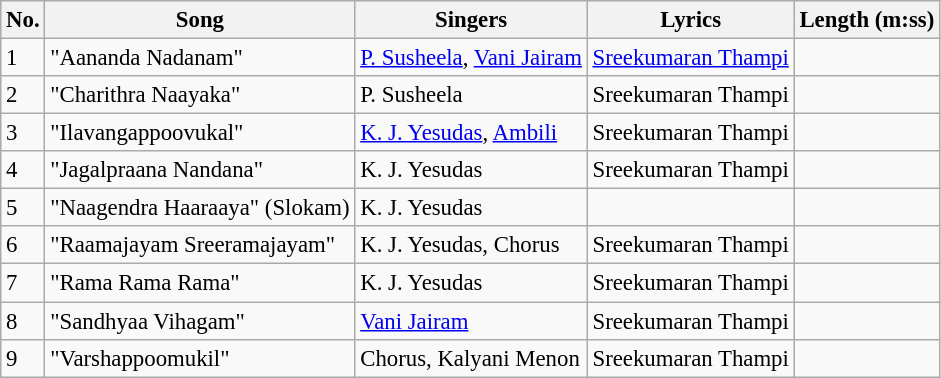<table class="wikitable" style="font-size:95%;">
<tr>
<th>No.</th>
<th>Song</th>
<th>Singers</th>
<th>Lyrics</th>
<th>Length (m:ss)</th>
</tr>
<tr>
<td>1</td>
<td>"Aananda Nadanam"</td>
<td><a href='#'>P. Susheela</a>, <a href='#'>Vani Jairam</a></td>
<td><a href='#'>Sreekumaran Thampi</a></td>
<td></td>
</tr>
<tr>
<td>2</td>
<td>"Charithra Naayaka"</td>
<td>P. Susheela</td>
<td>Sreekumaran Thampi</td>
<td></td>
</tr>
<tr>
<td>3</td>
<td>"Ilavangappoovukal"</td>
<td><a href='#'>K. J. Yesudas</a>, <a href='#'>Ambili</a></td>
<td>Sreekumaran Thampi</td>
<td></td>
</tr>
<tr>
<td>4</td>
<td>"Jagalpraana Nandana"</td>
<td>K. J. Yesudas</td>
<td>Sreekumaran Thampi</td>
<td></td>
</tr>
<tr>
<td>5</td>
<td>"Naagendra Haaraaya" (Slokam)</td>
<td>K. J. Yesudas</td>
<td></td>
<td></td>
</tr>
<tr>
<td>6</td>
<td>"Raamajayam Sreeramajayam"</td>
<td>K. J. Yesudas, Chorus</td>
<td>Sreekumaran Thampi</td>
<td></td>
</tr>
<tr>
<td>7</td>
<td>"Rama Rama Rama"</td>
<td>K. J. Yesudas</td>
<td>Sreekumaran Thampi</td>
<td></td>
</tr>
<tr>
<td>8</td>
<td>"Sandhyaa Vihagam"</td>
<td><a href='#'>Vani Jairam</a></td>
<td>Sreekumaran Thampi</td>
<td></td>
</tr>
<tr>
<td>9</td>
<td>"Varshappoomukil"</td>
<td>Chorus, Kalyani Menon</td>
<td>Sreekumaran Thampi</td>
<td></td>
</tr>
</table>
